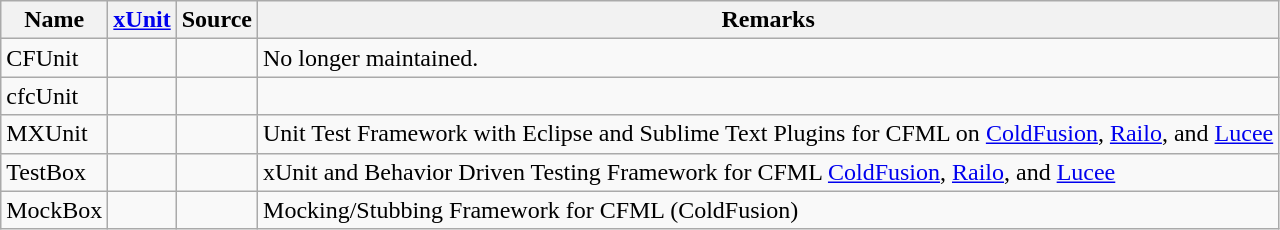<table class="wikitable sortable">
<tr>
<th>Name</th>
<th><a href='#'>xUnit</a></th>
<th>Source</th>
<th>Remarks</th>
</tr>
<tr>
<td>CFUnit</td>
<td></td>
<td></td>
<td>No longer maintained.</td>
</tr>
<tr>
<td>cfcUnit</td>
<td></td>
<td></td>
<td></td>
</tr>
<tr>
<td>MXUnit</td>
<td></td>
<td></td>
<td>Unit Test Framework with Eclipse and Sublime Text Plugins for CFML on <a href='#'>ColdFusion</a>, <a href='#'>Railo</a>, and <a href='#'>Lucee</a></td>
</tr>
<tr>
<td>TestBox</td>
<td></td>
<td></td>
<td>xUnit and Behavior Driven Testing Framework for CFML <a href='#'>ColdFusion</a>, <a href='#'>Railo</a>, and <a href='#'>Lucee</a></td>
</tr>
<tr>
<td>MockBox</td>
<td></td>
<td></td>
<td>Mocking/Stubbing Framework for CFML (ColdFusion)</td>
</tr>
</table>
